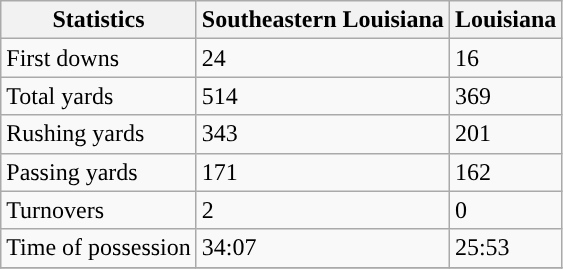<table class="wikitable">
<tr>
<th>Statistics</th>
<th>Southeastern Louisiana</th>
<th>Louisiana</th>
</tr>
<tr>
<td>First downs</td>
<td>24</td>
<td>16</td>
</tr>
<tr>
<td>Total yards</td>
<td>514</td>
<td>369</td>
</tr>
<tr>
<td>Rushing yards</td>
<td>343</td>
<td>201</td>
</tr>
<tr>
<td>Passing yards</td>
<td>171</td>
<td>162</td>
</tr>
<tr>
<td>Turnovers</td>
<td>2</td>
<td>0</td>
</tr>
<tr>
<td>Time of possession</td>
<td>34:07</td>
<td>25:53</td>
</tr>
<tr>
</tr>
</table>
